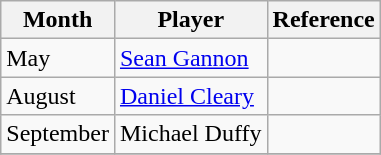<table class="wikitable">
<tr>
<th>Month</th>
<th>Player</th>
<th>Reference</th>
</tr>
<tr>
<td>May</td>
<td> <a href='#'>Sean Gannon</a></td>
<td align=center></td>
</tr>
<tr>
<td>August</td>
<td> <a href='#'>Daniel Cleary</a></td>
<td align=center></td>
</tr>
<tr>
<td>September</td>
<td> Michael Duffy</td>
<td align=center></td>
</tr>
<tr>
</tr>
</table>
